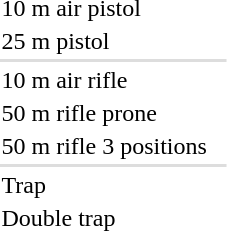<table>
<tr>
<td>10 m air pistol</td>
<td></td>
<td></td>
<td></td>
</tr>
<tr>
<td>25 m pistol</td>
<td></td>
<td></td>
<td></td>
</tr>
<tr bgcolor=#dddddd>
<td colspan=4></td>
</tr>
<tr>
<td>10 m air rifle</td>
<td></td>
<td></td>
<td></td>
</tr>
<tr>
<td>50 m rifle prone</td>
<td></td>
<td nowrap></td>
<td></td>
</tr>
<tr>
<td>50 m rifle 3 positions</td>
<td nowrap></td>
<td></td>
<td></td>
</tr>
<tr bgcolor=#dddddd>
<td colspan=4></td>
</tr>
<tr>
<td>Trap</td>
<td></td>
<td></td>
<td></td>
</tr>
<tr>
<td>Double trap</td>
<td></td>
<td></td>
<td nowrap></td>
</tr>
</table>
